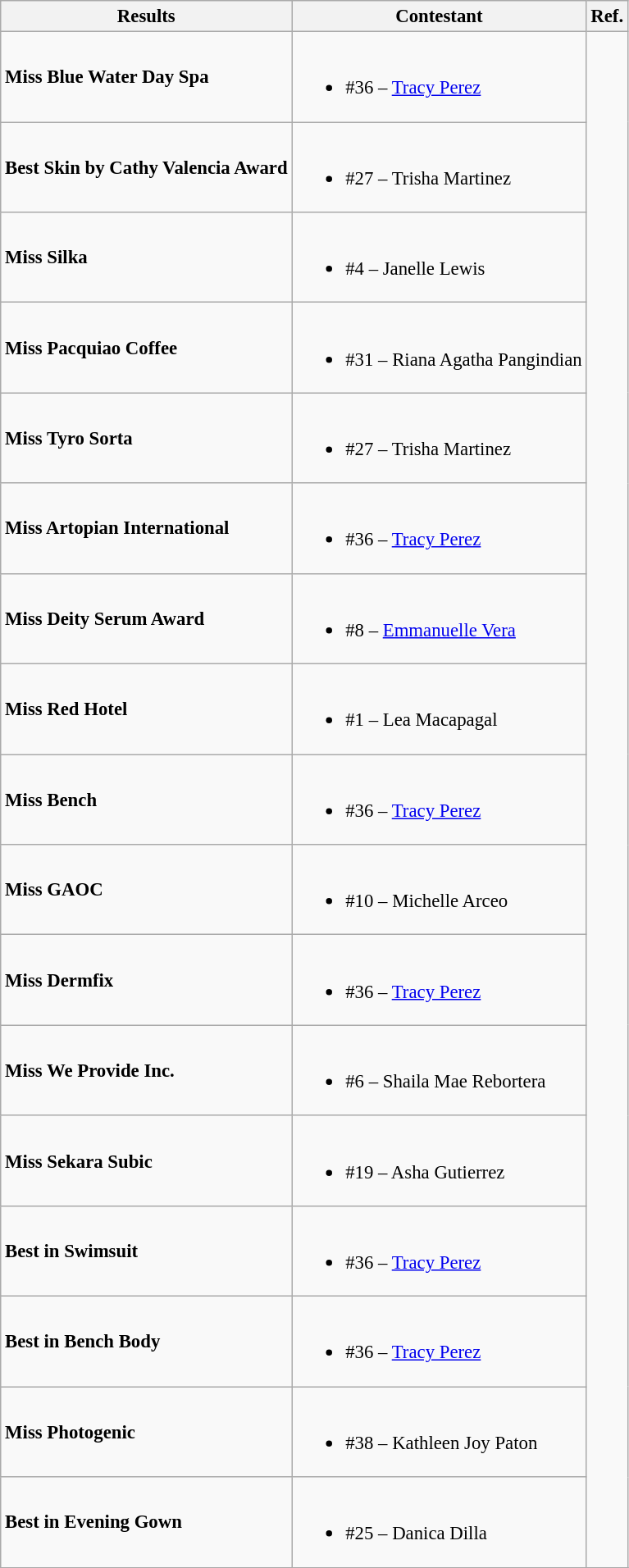<table class="wikitable sortable" style="font-size:95%;">
<tr>
<th>Results</th>
<th>Contestant</th>
<th>Ref.</th>
</tr>
<tr>
<td><strong>Miss Blue Water Day Spa</strong></td>
<td><br><ul><li>#36 – <a href='#'>Tracy Perez</a></li></ul></td>
<td rowspan="17"></td>
</tr>
<tr>
<td><strong>Best Skin by Cathy Valencia Award</strong></td>
<td><br><ul><li>#27 – Trisha Martinez</li></ul></td>
</tr>
<tr>
<td><strong>Miss Silka</strong></td>
<td><br><ul><li>#4 – Janelle Lewis</li></ul></td>
</tr>
<tr>
<td><strong>Miss Pacquiao Coffee</strong></td>
<td><br><ul><li>#31 – Riana Agatha Pangindian</li></ul></td>
</tr>
<tr>
<td><strong>Miss Tyro Sorta</strong></td>
<td><br><ul><li>#27 – Trisha Martinez</li></ul></td>
</tr>
<tr>
<td><strong>Miss Artopian International</strong></td>
<td><br><ul><li>#36 – <a href='#'>Tracy Perez</a></li></ul></td>
</tr>
<tr>
<td><strong>Miss Deity Serum Award</strong></td>
<td><br><ul><li>#8 – <a href='#'>Emmanuelle Vera</a></li></ul></td>
</tr>
<tr>
<td><strong>Miss Red Hotel</strong></td>
<td><br><ul><li>#1 – Lea Macapagal</li></ul></td>
</tr>
<tr>
<td><strong>Miss Bench</strong></td>
<td><br><ul><li>#36 – <a href='#'>Tracy Perez</a></li></ul></td>
</tr>
<tr>
<td><strong>Miss GAOC</strong></td>
<td><br><ul><li>#10 – Michelle Arceo</li></ul></td>
</tr>
<tr>
<td><strong>Miss Dermfix</strong></td>
<td><br><ul><li>#36 – <a href='#'>Tracy Perez</a></li></ul></td>
</tr>
<tr>
<td><strong>Miss We Provide Inc.</strong></td>
<td><br><ul><li>#6 – Shaila Mae Rebortera</li></ul></td>
</tr>
<tr>
<td><strong>Miss Sekara Subic</strong></td>
<td><br><ul><li>#19 – Asha Gutierrez</li></ul></td>
</tr>
<tr>
<td><strong>Best in Swimsuit</strong></td>
<td><br><ul><li>#36 – <a href='#'>Tracy Perez</a></li></ul></td>
</tr>
<tr>
<td><strong>Best in Bench Body</strong></td>
<td><br><ul><li>#36 – <a href='#'>Tracy Perez</a></li></ul></td>
</tr>
<tr>
<td><strong>Miss Photogenic</strong></td>
<td><br><ul><li>#38 – Kathleen Joy Paton</li></ul></td>
</tr>
<tr>
<td><strong>Best in Evening Gown</strong></td>
<td><br><ul><li>#25 – Danica Dilla</li></ul></td>
</tr>
<tr>
</tr>
</table>
